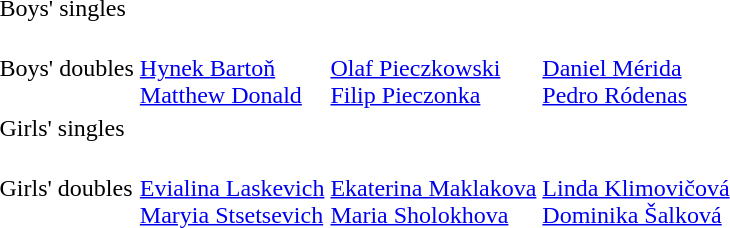<table>
<tr>
<td>Boys' singles<br></td>
<td></td>
<td></td>
<td></td>
</tr>
<tr>
<td>Boys' doubles</td>
<td><br><a href='#'>Hynek Bartoň</a><br><a href='#'>Matthew Donald</a></td>
<td><br><a href='#'>Olaf Pieczkowski</a><br><a href='#'>Filip Pieczonka</a></td>
<td><br><a href='#'>Daniel Mérida</a><br><a href='#'>Pedro Ródenas</a></td>
</tr>
<tr>
<td>Girls' singles</td>
<td></td>
<td></td>
<td></td>
</tr>
<tr>
<td>Girls' doubles</td>
<td><br><a href='#'>Evialina Laskevich</a><br><a href='#'>Maryia Stsetsevich</a></td>
<td><br><a href='#'>Ekaterina Maklakova</a><br><a href='#'>Maria Sholokhova</a></td>
<td><br><a href='#'>Linda Klimovičová</a><br><a href='#'>Dominika Šalková</a></td>
</tr>
</table>
